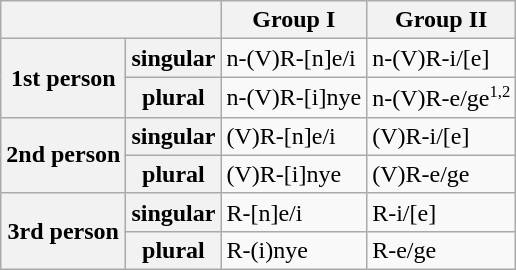<table class="wikitable">
<tr>
<th colspan="2"></th>
<th>Group I</th>
<th>Group II</th>
</tr>
<tr>
<th rowspan="2">1st person</th>
<th>singular</th>
<td>n-(V)R-[n]e/i</td>
<td>n-(V)R-i/[e]</td>
</tr>
<tr>
<th>plural</th>
<td>n-(V)R-[i]nye</td>
<td>n-(V)R-e/ge<small><sup>1,2</sup></small></td>
</tr>
<tr>
<th rowspan="2">2nd person</th>
<th>singular</th>
<td>(V)R-[n]e/i</td>
<td>(V)R-i/[e]</td>
</tr>
<tr>
<th>plural</th>
<td>(V)R-[i]nye</td>
<td>(V)R-e/ge</td>
</tr>
<tr>
<th rowspan="2">3rd person</th>
<th>singular</th>
<td>R-[n]e/i</td>
<td>R-i/[e]</td>
</tr>
<tr>
<th>plural</th>
<td>R-(i)nye</td>
<td>R-e/ge</td>
</tr>
</table>
